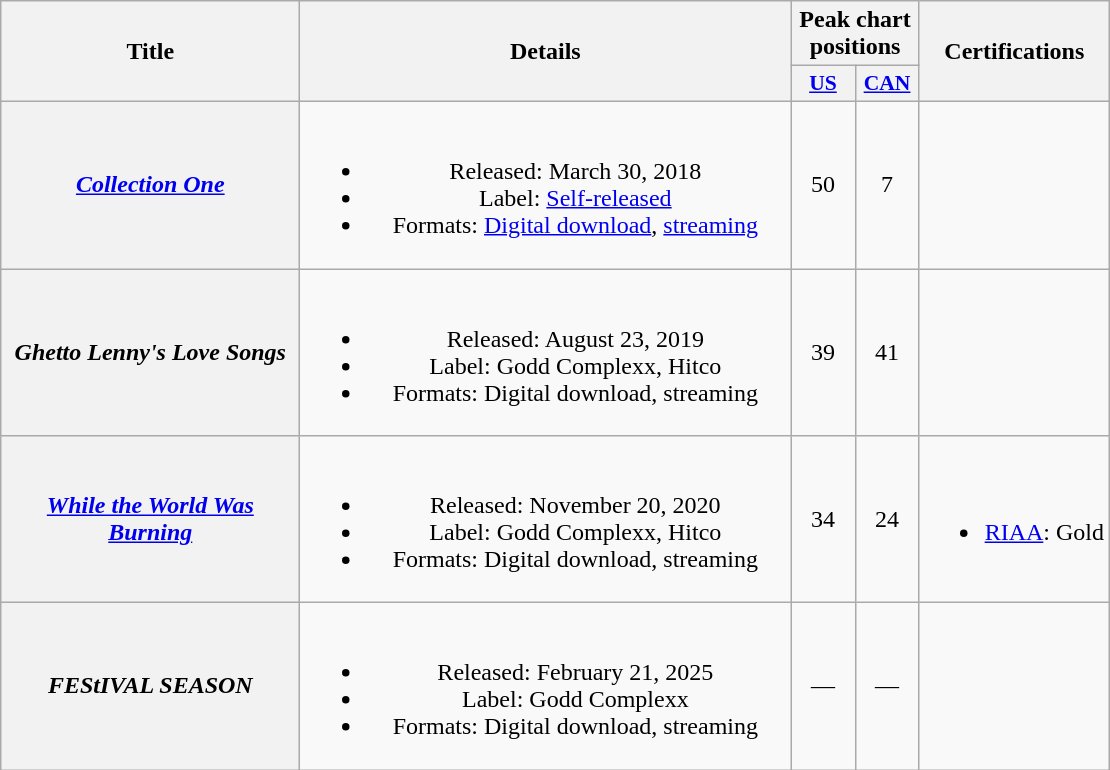<table class="wikitable plainrowheaders" style="text-align:center">
<tr>
<th scope="col" rowspan="2" style="width:12em">Title</th>
<th scope="col" rowspan="2" style="width:20em">Details</th>
<th scope="col" colspan="2">Peak chart positions</th>
<th rowspan="2">Certifications</th>
</tr>
<tr>
<th scope="col" style="width:2.5em; font-size:90%;"><a href='#'>US</a><br></th>
<th scope="col" style="width:2.5em; font-size:90%;"><a href='#'>CAN</a><br></th>
</tr>
<tr>
<th scope="row"><em><a href='#'>Collection One</a></em></th>
<td><br><ul><li>Released: March 30, 2018</li><li>Label: <a href='#'>Self-released</a></li><li>Formats: <a href='#'>Digital download</a>, <a href='#'>streaming</a></li></ul></td>
<td>50</td>
<td>7</td>
<td></td>
</tr>
<tr>
<th scope="row"><em>Ghetto Lenny's Love Songs</em></th>
<td><br><ul><li>Released: August 23, 2019</li><li>Label: Godd Complexx, Hitco</li><li>Formats: Digital download, streaming</li></ul></td>
<td>39</td>
<td>41</td>
<td></td>
</tr>
<tr>
<th scope="row"><em><a href='#'>While the World Was Burning</a></em></th>
<td><br><ul><li>Released: November 20, 2020</li><li>Label: Godd Complexx, Hitco</li><li>Formats: Digital download, streaming</li></ul></td>
<td>34</td>
<td>24</td>
<td><br><ul><li><a href='#'>RIAA</a>: Gold</li></ul></td>
</tr>
<tr>
<th scope="row"><em>FEStIVAL SEASON</em></th>
<td><br><ul><li>Released: February 21, 2025</li><li>Label: Godd Complexx</li><li>Formats: Digital download, streaming</li></ul></td>
<td>—</td>
<td>—</td>
<td></td>
</tr>
</table>
